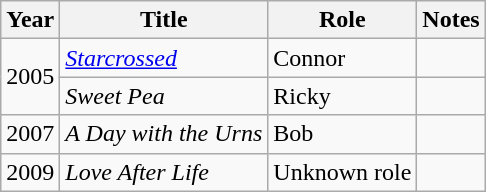<table class="wikitable">
<tr>
<th>Year</th>
<th>Title</th>
<th>Role</th>
<th>Notes</th>
</tr>
<tr>
<td rowspan="2">2005</td>
<td><em><a href='#'>Starcrossed</a></em></td>
<td>Connor</td>
<td></td>
</tr>
<tr>
<td><em>Sweet Pea</em></td>
<td>Ricky</td>
<td></td>
</tr>
<tr>
<td>2007</td>
<td><em>A Day with the Urns</em></td>
<td>Bob</td>
<td></td>
</tr>
<tr>
<td>2009</td>
<td><em>Love After Life</em></td>
<td>Unknown role</td>
<td></td>
</tr>
</table>
